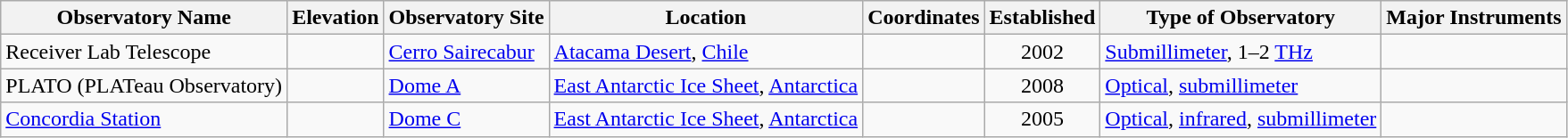<table class="wikitable sortable">
<tr>
<th>Observatory Name</th>
<th>Elevation</th>
<th>Observatory Site</th>
<th>Location</th>
<th>Coordinates</th>
<th>Established</th>
<th>Type of Observatory</th>
<th>Major Instruments</th>
</tr>
<tr>
<td>Receiver Lab Telescope</td>
<td></td>
<td><a href='#'>Cerro Sairecabur</a></td>
<td><a href='#'>Atacama Desert</a>, <a href='#'>Chile</a></td>
<td></td>
<td align=center>2002</td>
<td><a href='#'>Submillimeter</a>, 1–2 <a href='#'>THz</a></td>
<td></td>
</tr>
<tr>
<td>PLATO (PLATeau Observatory)</td>
<td></td>
<td><a href='#'>Dome A</a></td>
<td><a href='#'>East Antarctic Ice Sheet</a>, <a href='#'>Antarctica</a></td>
<td></td>
<td align=center>2008</td>
<td><a href='#'>Optical</a>, <a href='#'>submillimeter</a></td>
<td></td>
</tr>
<tr>
<td><a href='#'>Concordia Station</a></td>
<td></td>
<td><a href='#'>Dome C</a></td>
<td><a href='#'>East Antarctic Ice Sheet</a>, <a href='#'>Antarctica</a></td>
<td></td>
<td align=center>2005</td>
<td><a href='#'>Optical</a>, <a href='#'>infrared</a>, <a href='#'>submillimeter</a></td>
<td></td>
</tr>
</table>
